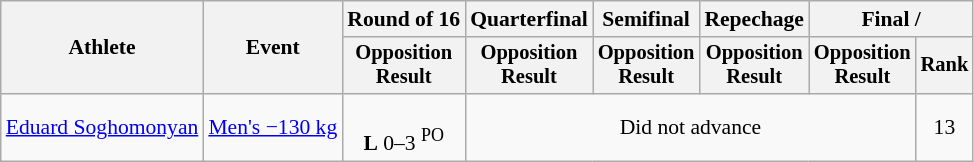<table class="wikitable" style="font-size:90%">
<tr>
<th rowspan=2>Athlete</th>
<th rowspan=2>Event</th>
<th>Round of 16</th>
<th>Quarterfinal</th>
<th>Semifinal</th>
<th>Repechage</th>
<th colspan=2>Final / </th>
</tr>
<tr style="font-size: 95%">
<th>Opposition<br>Result</th>
<th>Opposition<br>Result</th>
<th>Opposition<br>Result</th>
<th>Opposition<br>Result</th>
<th>Opposition<br>Result</th>
<th>Rank</th>
</tr>
<tr align=center>
<td align=left><a href='#'>Eduard Soghomonyan</a></td>
<td align=left><a href='#'>Men's −130 kg</a></td>
<td><br><strong>L</strong> 0–3 <sup>PO</sup></td>
<td colspan=4>Did not advance</td>
<td>13</td>
</tr>
</table>
